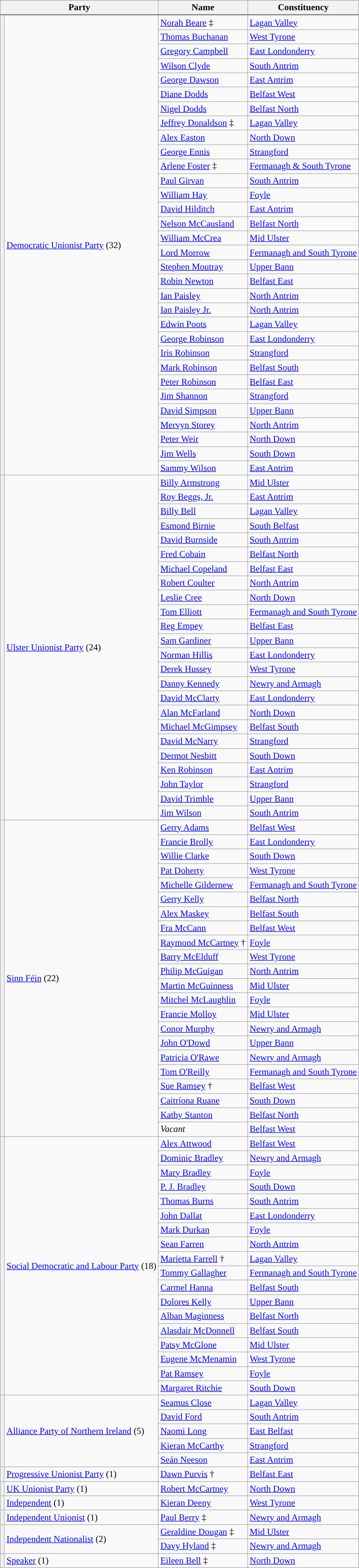<table class="wikitable">
<tr style="border-bottom: 2px solid gray;">
<th colspan=2>Party</th>
<th>Name</th>
<th>Constituency</th>
</tr>
<tr>
<th rowspan="32" style="background-color: "></th>
<td rowspan="32"><a href='#'>Democratic Unionist Party</a> (32)</td>
<td><a href='#'>Norah Beare</a> ‡</td>
<td><a href='#'>Lagan Valley</a></td>
</tr>
<tr>
<td><a href='#'>Thomas Buchanan</a></td>
<td><a href='#'>West Tyrone</a></td>
</tr>
<tr>
<td><a href='#'>Gregory Campbell</a></td>
<td><a href='#'>East Londonderry</a></td>
</tr>
<tr>
<td><a href='#'>Wilson Clyde</a></td>
<td><a href='#'>South Antrim</a></td>
</tr>
<tr>
<td><a href='#'>George Dawson</a></td>
<td><a href='#'>East Antrim</a></td>
</tr>
<tr>
<td><a href='#'>Diane Dodds</a></td>
<td><a href='#'>Belfast West</a></td>
</tr>
<tr>
<td><a href='#'>Nigel Dodds</a></td>
<td><a href='#'>Belfast North</a></td>
</tr>
<tr>
<td><a href='#'>Jeffrey Donaldson</a> ‡</td>
<td><a href='#'>Lagan Valley</a></td>
</tr>
<tr>
<td><a href='#'>Alex Easton</a></td>
<td><a href='#'>North Down</a></td>
</tr>
<tr>
<td><a href='#'>George Ennis</a></td>
<td><a href='#'>Strangford</a></td>
</tr>
<tr>
<td><a href='#'>Arlene Foster</a> ‡</td>
<td><a href='#'>Fermanagh & South Tyrone</a></td>
</tr>
<tr>
<td><a href='#'>Paul Girvan</a></td>
<td><a href='#'>South Antrim</a></td>
</tr>
<tr>
<td><a href='#'>William Hay</a></td>
<td><a href='#'>Foyle</a></td>
</tr>
<tr>
<td><a href='#'>David Hilditch</a></td>
<td><a href='#'>East Antrim</a></td>
</tr>
<tr>
<td><a href='#'>Nelson McCausland</a></td>
<td><a href='#'>Belfast North</a></td>
</tr>
<tr>
<td><a href='#'>William McCrea</a></td>
<td><a href='#'>Mid Ulster</a></td>
</tr>
<tr>
<td><a href='#'>Lord Morrow</a></td>
<td><a href='#'>Fermanagh and South Tyrone</a></td>
</tr>
<tr>
<td><a href='#'>Stephen Moutray</a></td>
<td><a href='#'>Upper Bann</a></td>
</tr>
<tr>
<td><a href='#'>Robin Newton</a></td>
<td><a href='#'>Belfast East</a></td>
</tr>
<tr>
<td><a href='#'>Ian Paisley</a></td>
<td><a href='#'>North Antrim</a></td>
</tr>
<tr>
<td><a href='#'>Ian Paisley Jr.</a></td>
<td><a href='#'>North Antrim</a></td>
</tr>
<tr>
<td><a href='#'>Edwin Poots</a></td>
<td><a href='#'>Lagan Valley</a></td>
</tr>
<tr>
<td><a href='#'>George Robinson</a></td>
<td><a href='#'>East Londonderry</a></td>
</tr>
<tr>
<td><a href='#'>Iris Robinson</a></td>
<td><a href='#'>Strangford</a></td>
</tr>
<tr>
<td><a href='#'>Mark Robinson</a></td>
<td><a href='#'>Belfast South</a></td>
</tr>
<tr>
<td><a href='#'>Peter Robinson</a></td>
<td><a href='#'>Belfast East</a></td>
</tr>
<tr>
<td><a href='#'>Jim Shannon</a></td>
<td><a href='#'>Strangford</a></td>
</tr>
<tr>
<td><a href='#'>David Simpson</a></td>
<td><a href='#'>Upper Bann</a></td>
</tr>
<tr>
<td><a href='#'>Mervyn Storey</a></td>
<td><a href='#'>North Antrim</a></td>
</tr>
<tr>
<td><a href='#'>Peter Weir</a></td>
<td><a href='#'>North Down</a></td>
</tr>
<tr>
<td><a href='#'>Jim Wells</a></td>
<td><a href='#'>South Down</a></td>
</tr>
<tr>
<td><a href='#'>Sammy Wilson</a></td>
<td><a href='#'>East Antrim</a></td>
</tr>
<tr>
<th rowspan="24" style="background-color: "></th>
<td rowspan="24"><a href='#'>Ulster Unionist Party</a> (24)</td>
<td><a href='#'>Billy Armstrong</a></td>
<td><a href='#'>Mid Ulster</a></td>
</tr>
<tr>
<td><a href='#'>Roy Beggs, Jr.</a></td>
<td><a href='#'>East Antrim</a></td>
</tr>
<tr>
<td><a href='#'>Billy Bell</a></td>
<td><a href='#'>Lagan Valley</a></td>
</tr>
<tr>
<td><a href='#'>Esmond Birnie</a></td>
<td><a href='#'>South Belfast</a></td>
</tr>
<tr>
<td><a href='#'>David Burnside</a></td>
<td><a href='#'>South Antrim</a></td>
</tr>
<tr>
<td><a href='#'>Fred Cobain</a></td>
<td><a href='#'>Belfast North</a></td>
</tr>
<tr>
<td><a href='#'>Michael Copeland</a></td>
<td><a href='#'>Belfast East</a></td>
</tr>
<tr>
<td><a href='#'>Robert Coulter</a></td>
<td><a href='#'>North Antrim</a></td>
</tr>
<tr>
<td><a href='#'>Leslie Cree</a></td>
<td><a href='#'>North Down</a></td>
</tr>
<tr>
<td><a href='#'>Tom Elliott</a></td>
<td><a href='#'>Fermanagh and South Tyrone</a></td>
</tr>
<tr>
<td><a href='#'>Reg Empey</a></td>
<td><a href='#'>Belfast East</a></td>
</tr>
<tr>
<td><a href='#'>Sam Gardiner</a></td>
<td><a href='#'>Upper Bann</a></td>
</tr>
<tr>
<td><a href='#'>Norman Hillis</a></td>
<td><a href='#'>East Londonderry</a></td>
</tr>
<tr>
<td><a href='#'>Derek Hussey</a></td>
<td><a href='#'>West Tyrone</a></td>
</tr>
<tr>
<td><a href='#'>Danny Kennedy</a></td>
<td><a href='#'>Newry and Armagh</a></td>
</tr>
<tr>
<td><a href='#'>David McClarty</a></td>
<td><a href='#'>East Londonderry</a></td>
</tr>
<tr>
<td><a href='#'>Alan McFarland</a></td>
<td><a href='#'>North Down</a></td>
</tr>
<tr>
<td><a href='#'>Michael McGimpsey</a></td>
<td><a href='#'>Belfast South</a></td>
</tr>
<tr>
<td><a href='#'>David McNarry</a></td>
<td><a href='#'>Strangford</a></td>
</tr>
<tr>
<td><a href='#'>Dermot Nesbitt</a></td>
<td><a href='#'>South Down</a></td>
</tr>
<tr>
<td><a href='#'>Ken Robinson</a></td>
<td><a href='#'>East Antrim</a></td>
</tr>
<tr>
<td><a href='#'>John Taylor</a></td>
<td><a href='#'>Strangford</a></td>
</tr>
<tr>
<td><a href='#'>David Trimble</a></td>
<td><a href='#'>Upper Bann</a></td>
</tr>
<tr>
<td><a href='#'>Jim Wilson</a></td>
<td><a href='#'>South Antrim</a></td>
</tr>
<tr>
<th rowspan="22" style="background-color: "></th>
<td rowspan="22"><a href='#'>Sinn Féin</a> (22)</td>
<td><a href='#'>Gerry Adams</a></td>
<td><a href='#'>Belfast West</a></td>
</tr>
<tr>
<td><a href='#'>Francie Brolly</a></td>
<td><a href='#'>East Londonderry</a></td>
</tr>
<tr>
<td><a href='#'>Willie Clarke</a></td>
<td><a href='#'>South Down</a></td>
</tr>
<tr>
<td><a href='#'>Pat Doherty</a></td>
<td><a href='#'>West Tyrone</a></td>
</tr>
<tr>
<td><a href='#'>Michelle Gildernew</a></td>
<td><a href='#'>Fermanagh and South Tyrone</a></td>
</tr>
<tr>
<td><a href='#'>Gerry Kelly</a></td>
<td><a href='#'>Belfast North</a></td>
</tr>
<tr>
<td><a href='#'>Alex Maskey</a></td>
<td><a href='#'>Belfast South</a></td>
</tr>
<tr>
<td><a href='#'>Fra McCann</a></td>
<td><a href='#'>Belfast West</a></td>
</tr>
<tr>
<td><a href='#'>Raymond McCartney</a> †</td>
<td><a href='#'>Foyle</a></td>
</tr>
<tr>
<td><a href='#'>Barry McElduff</a></td>
<td><a href='#'>West Tyrone</a></td>
</tr>
<tr>
<td><a href='#'>Philip McGuigan</a></td>
<td><a href='#'>North Antrim</a></td>
</tr>
<tr>
<td><a href='#'>Martin McGuinness</a></td>
<td><a href='#'>Mid Ulster</a></td>
</tr>
<tr>
<td><a href='#'>Mitchel McLaughlin</a></td>
<td><a href='#'>Foyle</a></td>
</tr>
<tr>
<td><a href='#'>Francie Molloy</a></td>
<td><a href='#'>Mid Ulster</a></td>
</tr>
<tr>
<td><a href='#'>Conor Murphy</a></td>
<td><a href='#'>Newry and Armagh</a></td>
</tr>
<tr>
<td><a href='#'>John O'Dowd</a></td>
<td><a href='#'>Upper Bann</a></td>
</tr>
<tr>
<td><a href='#'>Patricia O'Rawe</a></td>
<td><a href='#'>Newry and Armagh</a></td>
</tr>
<tr>
<td><a href='#'>Tom O'Reilly</a></td>
<td><a href='#'>Fermanagh and South Tyrone</a></td>
</tr>
<tr>
<td><a href='#'>Sue Ramsey</a> †</td>
<td><a href='#'>Belfast West</a></td>
</tr>
<tr>
<td><a href='#'>Caitríona Ruane</a></td>
<td><a href='#'>South Down</a></td>
</tr>
<tr>
<td><a href='#'>Kathy Stanton</a></td>
<td><a href='#'>Belfast North</a></td>
</tr>
<tr>
<td><em>Vacant</em></td>
<td><a href='#'>Belfast West</a></td>
</tr>
<tr>
<th rowspan="18" style="background-color: "></th>
<td rowspan="18"><a href='#'>Social Democratic and Labour Party</a> (18)</td>
<td><a href='#'>Alex Attwood</a></td>
<td><a href='#'>Belfast West</a></td>
</tr>
<tr>
<td><a href='#'>Dominic Bradley</a></td>
<td><a href='#'>Newry and Armagh</a></td>
</tr>
<tr>
<td><a href='#'>Mary Bradley</a></td>
<td><a href='#'>Foyle</a></td>
</tr>
<tr>
<td><a href='#'>P. J. Bradley</a></td>
<td><a href='#'>South Down</a></td>
</tr>
<tr>
<td><a href='#'>Thomas Burns</a></td>
<td><a href='#'>South Antrim</a></td>
</tr>
<tr>
<td><a href='#'>John Dallat</a></td>
<td><a href='#'>East Londonderry</a></td>
</tr>
<tr>
<td><a href='#'>Mark Durkan</a></td>
<td><a href='#'>Foyle</a></td>
</tr>
<tr>
<td><a href='#'>Sean Farren</a></td>
<td><a href='#'>North Antrim</a></td>
</tr>
<tr>
<td><a href='#'>Marietta Farrell</a> †</td>
<td><a href='#'>Lagan Valley</a></td>
</tr>
<tr>
<td><a href='#'>Tommy Gallagher</a></td>
<td><a href='#'>Fermanagh and South Tyrone</a></td>
</tr>
<tr>
<td><a href='#'>Carmel Hanna</a></td>
<td><a href='#'>Belfast South</a></td>
</tr>
<tr>
<td><a href='#'>Dolores Kelly</a></td>
<td><a href='#'>Upper Bann</a></td>
</tr>
<tr>
<td><a href='#'>Alban Maginness</a></td>
<td><a href='#'>Belfast North</a></td>
</tr>
<tr>
<td><a href='#'>Alasdair McDonnell</a></td>
<td><a href='#'>Belfast South</a></td>
</tr>
<tr>
<td><a href='#'>Patsy McGlone</a></td>
<td><a href='#'>Mid Ulster</a></td>
</tr>
<tr>
<td><a href='#'>Eugene McMenamin</a></td>
<td><a href='#'>West Tyrone</a></td>
</tr>
<tr>
<td><a href='#'>Pat Ramsey</a></td>
<td><a href='#'>Foyle</a></td>
</tr>
<tr>
<td><a href='#'>Margaret Ritchie</a></td>
<td><a href='#'>South Down</a></td>
</tr>
<tr>
<th rowspan="5" style="background-color: "></th>
<td rowspan="5"><a href='#'>Alliance Party of Northern Ireland</a> (5)</td>
<td><a href='#'>Seamus Close</a></td>
<td><a href='#'>Lagan Valley</a></td>
</tr>
<tr>
<td><a href='#'>David Ford</a></td>
<td><a href='#'>South Antrim</a></td>
</tr>
<tr>
<td><a href='#'>Naomi Long</a></td>
<td><a href='#'>East Belfast</a></td>
</tr>
<tr>
<td><a href='#'>Kieran McCarthy</a></td>
<td><a href='#'>Strangford</a></td>
</tr>
<tr>
<td><a href='#'>Seán Neeson</a></td>
<td><a href='#'>East Antrim</a></td>
</tr>
<tr>
<th rowspan="1" style="background-color: "></th>
<td rowspan="1"><a href='#'>Progressive Unionist Party</a> (1)</td>
<td><a href='#'>Dawn Purvis</a> †</td>
<td><a href='#'>Belfast East</a></td>
</tr>
<tr>
<th rowspan="1" style="background-color: "></th>
<td rowspan="1"><a href='#'>UK Unionist Party</a> (1)</td>
<td><a href='#'>Robert McCartney</a></td>
<td><a href='#'>North Down</a></td>
</tr>
<tr>
<th rowspan="1" style="background-color: "></th>
<td rowspan="1"><a href='#'>Independent</a> (1)</td>
<td><a href='#'>Kieran Deeny</a></td>
<td><a href='#'>West Tyrone</a></td>
</tr>
<tr>
<th rowspan="1" style="background-color: "></th>
<td rowspan="1"><a href='#'>Independent Unionist</a> (1)</td>
<td><a href='#'>Paul Berry</a> ‡</td>
<td><a href='#'>Newry and Armagh</a></td>
</tr>
<tr>
<th rowspan="2" style="background-color: "></th>
<td rowspan="2"><a href='#'>Independent Nationalist</a> (2)</td>
<td><a href='#'>Geraldine Dougan</a> ‡</td>
<td><a href='#'>Mid Ulster</a></td>
</tr>
<tr>
<td><a href='#'>Davy Hyland</a> ‡</td>
<td><a href='#'>Newry and Armagh</a></td>
</tr>
<tr>
<th rowspan="1" style="background-color: "></th>
<td rowspan="1"><a href='#'>Speaker</a> (1)</td>
<td><a href='#'>Eileen Bell</a> ‡</td>
<td><a href='#'>North Down</a></td>
</tr>
</table>
